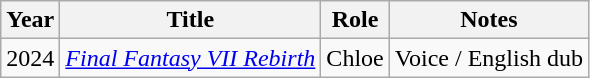<table class="wikitable sortable">
<tr>
<th>Year</th>
<th>Title</th>
<th>Role</th>
<th class="unsortable">Notes</th>
</tr>
<tr>
<td>2024</td>
<td><em><a href='#'>Final Fantasy VII Rebirth</a></em></td>
<td>Chloe</td>
<td>Voice / English dub</td>
</tr>
</table>
